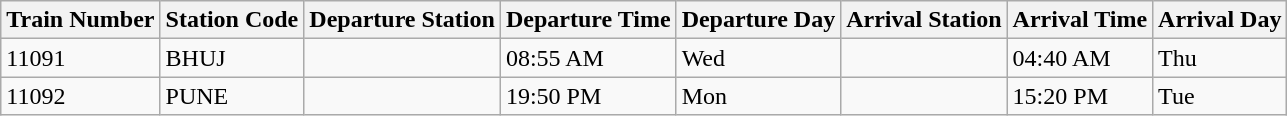<table class="wikitable">
<tr>
<th>Train Number</th>
<th>Station Code</th>
<th>Departure Station</th>
<th>Departure Time</th>
<th>Departure Day</th>
<th>Arrival Station</th>
<th>Arrival Time</th>
<th>Arrival Day</th>
</tr>
<tr>
<td>11091</td>
<td>BHUJ</td>
<td></td>
<td>08:55 AM</td>
<td>Wed</td>
<td></td>
<td>04:40 AM</td>
<td>Thu</td>
</tr>
<tr>
<td>11092</td>
<td>PUNE</td>
<td></td>
<td>19:50 PM</td>
<td>Mon</td>
<td></td>
<td>15:20 PM</td>
<td>Tue</td>
</tr>
</table>
